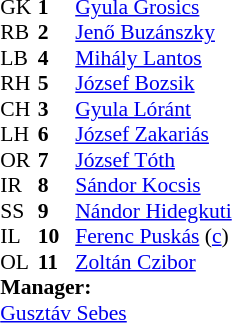<table style="font-size:90%; margin:0.2em auto;" cellspacing="0" cellpadding="0">
<tr>
<th width=25></th>
<th width=25></th>
</tr>
<tr>
<td>GK</td>
<td><strong> 1</strong></td>
<td><a href='#'>Gyula Grosics</a></td>
</tr>
<tr>
<td>RB</td>
<td><strong> 2</strong></td>
<td><a href='#'>Jenő Buzánszky</a></td>
</tr>
<tr>
<td>LB</td>
<td><strong> 4</strong></td>
<td><a href='#'>Mihály Lantos</a></td>
</tr>
<tr>
<td>RH</td>
<td><strong> 5</strong></td>
<td><a href='#'>József Bozsik</a></td>
</tr>
<tr>
<td>CH</td>
<td><strong> 3</strong></td>
<td><a href='#'>Gyula Lóránt</a></td>
</tr>
<tr>
<td>LH</td>
<td><strong>6</strong></td>
<td><a href='#'>József Zakariás</a></td>
</tr>
<tr>
<td>OR</td>
<td><strong>7</strong></td>
<td><a href='#'>József Tóth</a></td>
</tr>
<tr>
<td>IR</td>
<td><strong>8</strong></td>
<td><a href='#'>Sándor Kocsis</a></td>
</tr>
<tr>
<td>SS</td>
<td><strong>9</strong></td>
<td><a href='#'>Nándor Hidegkuti</a></td>
</tr>
<tr>
<td>IL</td>
<td><strong>10</strong></td>
<td><a href='#'>Ferenc Puskás</a> (<a href='#'>c</a>)</td>
</tr>
<tr>
<td>OL</td>
<td><strong>11</strong></td>
<td><a href='#'>Zoltán Czibor</a></td>
</tr>
<tr>
<td colspan=3><strong>Manager:</strong></td>
</tr>
<tr>
<td colspan=4> <a href='#'>Gusztáv Sebes</a></td>
</tr>
</table>
